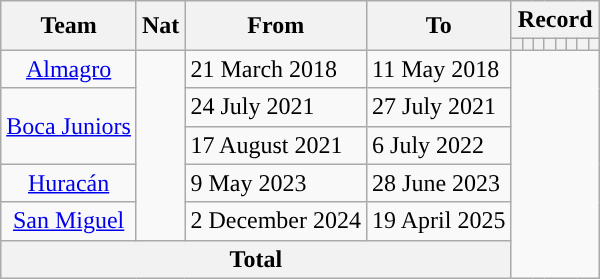<table class="wikitable" style="text-align: center">
<tr>
<th rowspan="2">Team</th>
<th rowspan="2">Nat</th>
<th rowspan="2">From</th>
<th rowspan="2">To</th>
<th colspan="8">Record</th>
</tr>
<tr>
<th></th>
<th></th>
<th></th>
<th></th>
<th></th>
<th></th>
<th></th>
<th></th>
</tr>
<tr>
<td align=center><a href='#'>Almagro</a></td>
<td rowspan="5"></td>
<td align=left>21 March 2018</td>
<td align=left>11 May 2018<br></td>
</tr>
<tr>
<td rowspan="2 align=center"><a href='#'>Boca Juniors</a></td>
<td align=left>24 July 2021</td>
<td align=left>27 July 2021<br></td>
</tr>
<tr>
<td align=left>17 August 2021</td>
<td align=left>6 July 2022<br></td>
</tr>
<tr>
<td align=center><a href='#'>Huracán</a></td>
<td align=left>9 May 2023</td>
<td align=left>28 June 2023<br></td>
</tr>
<tr>
<td align=center><a href='#'>San Miguel</a></td>
<td align=left>2 December 2024</td>
<td align=left>19 April 2025<br></td>
</tr>
<tr align=center>
<th colspan="4">Total<br></th>
</tr>
</table>
